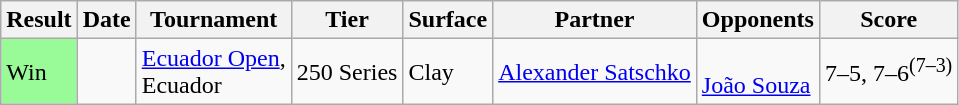<table class="wikitable">
<tr>
<th>Result</th>
<th>Date</th>
<th>Tournament</th>
<th>Tier</th>
<th>Surface</th>
<th>Partner</th>
<th>Opponents</th>
<th class="unsortable">Score</th>
</tr>
<tr>
<td bgcolor="98fb98">Win</td>
<td><a href='#'></a></td>
<td><a href='#'>Ecuador Open</a>, <br> Ecuador</td>
<td>250 Series</td>
<td>Clay</td>
<td> <a href='#'>Alexander Satschko</a></td>
<td><br> <a href='#'>João Souza</a></td>
<td>7–5, 7–6<sup>(7–3)</sup></td>
</tr>
</table>
